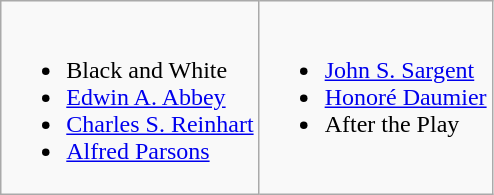<table class=wikitable>
<tr>
<td valign="top"><br><ul><li>Black and White</li><li><a href='#'>Edwin A. Abbey</a></li><li><a href='#'>Charles S. Reinhart</a></li><li><a href='#'>Alfred Parsons</a></li></ul></td>
<td valign="top"><br><ul><li><a href='#'>John S. Sargent</a></li><li><a href='#'>Honoré Daumier</a></li><li>After the Play</li></ul></td>
</tr>
</table>
